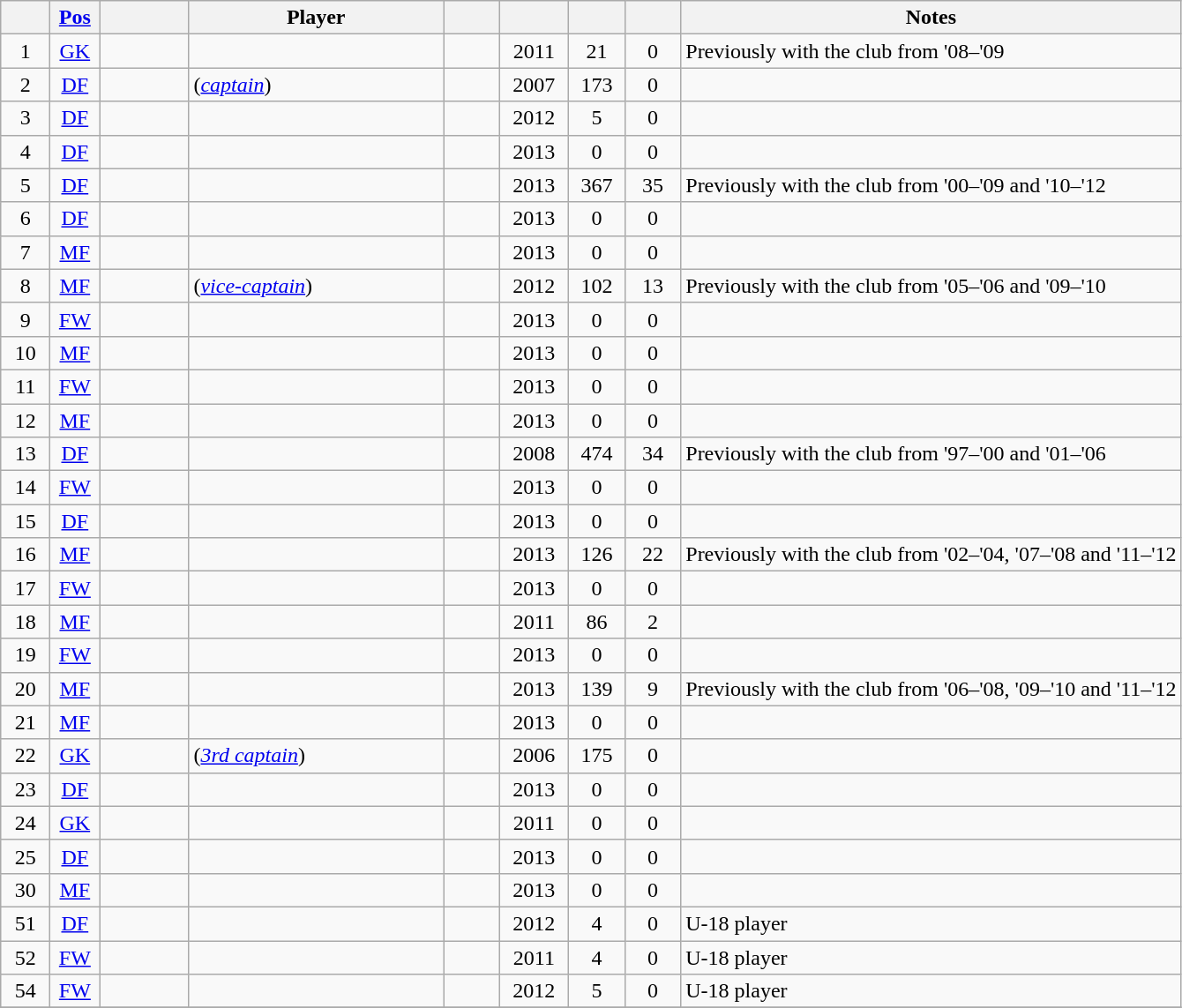<table class="wikitable sortable" style="text-align: center">
<tr>
<th width=30><br></th>
<th width=30><a href='#'>Pos</a><br></th>
<th width=60><br></th>
<th width=185>Player<br></th>
<th width=35><br></th>
<th width=45><br></th>
<th width=35><br></th>
<th width=35><br></th>
<th>Notes<br></th>
</tr>
<tr>
<td>1</td>
<td><a href='#'>GK</a></td>
<td></td>
<td align=left></td>
<td></td>
<td>2011</td>
<td>21</td>
<td>0</td>
<td align=left>Previously with the club from '08–'09</td>
</tr>
<tr>
<td>2</td>
<td><a href='#'>DF</a></td>
<td></td>
<td align=left> (<em><a href='#'>captain</a></em>)</td>
<td></td>
<td>2007</td>
<td>173</td>
<td>0</td>
<td align=left></td>
</tr>
<tr>
<td>3</td>
<td><a href='#'>DF</a></td>
<td></td>
<td align=left></td>
<td></td>
<td>2012</td>
<td>5</td>
<td>0</td>
<td align=left></td>
</tr>
<tr>
<td>4</td>
<td><a href='#'>DF</a></td>
<td></td>
<td align=left></td>
<td></td>
<td>2013</td>
<td>0</td>
<td>0</td>
<td align=left></td>
</tr>
<tr>
<td>5</td>
<td><a href='#'>DF</a></td>
<td></td>
<td align=left></td>
<td></td>
<td>2013</td>
<td>367</td>
<td>35</td>
<td align=left>Previously with the club from '00–'09 and '10–'12</td>
</tr>
<tr>
<td>6</td>
<td><a href='#'>DF</a></td>
<td></td>
<td align=left></td>
<td></td>
<td>2013</td>
<td>0</td>
<td>0</td>
<td align=left></td>
</tr>
<tr>
<td>7</td>
<td><a href='#'>MF</a></td>
<td></td>
<td align=left></td>
<td></td>
<td>2013</td>
<td>0</td>
<td>0</td>
<td align=left></td>
</tr>
<tr>
<td>8</td>
<td><a href='#'>MF</a></td>
<td></td>
<td align=left> (<em><a href='#'>vice-captain</a></em>)</td>
<td></td>
<td>2012</td>
<td>102</td>
<td>13</td>
<td align=left>Previously with the club from '05–'06 and '09–'10</td>
</tr>
<tr>
<td>9</td>
<td><a href='#'>FW</a></td>
<td></td>
<td align=left></td>
<td></td>
<td>2013</td>
<td>0</td>
<td>0</td>
<td align=left></td>
</tr>
<tr>
<td>10</td>
<td><a href='#'>MF</a></td>
<td></td>
<td align=left></td>
<td></td>
<td>2013</td>
<td>0</td>
<td>0</td>
<td align=left></td>
</tr>
<tr>
<td>11</td>
<td><a href='#'>FW</a></td>
<td></td>
<td align=left></td>
<td></td>
<td>2013</td>
<td>0</td>
<td>0</td>
<td align=left></td>
</tr>
<tr>
<td>12</td>
<td><a href='#'>MF</a></td>
<td></td>
<td align=left></td>
<td></td>
<td>2013</td>
<td>0</td>
<td>0</td>
<td align=left></td>
</tr>
<tr>
<td>13</td>
<td><a href='#'>DF</a></td>
<td></td>
<td align=left></td>
<td></td>
<td>2008</td>
<td>474</td>
<td>34</td>
<td align=left>Previously with the club from '97–'00 and '01–'06</td>
</tr>
<tr>
<td>14</td>
<td><a href='#'>FW</a></td>
<td></td>
<td align=left></td>
<td></td>
<td>2013</td>
<td>0</td>
<td>0</td>
<td align=left></td>
</tr>
<tr>
<td>15</td>
<td><a href='#'>DF</a></td>
<td></td>
<td align=left></td>
<td></td>
<td>2013</td>
<td>0</td>
<td>0</td>
<td align=left></td>
</tr>
<tr>
<td>16</td>
<td><a href='#'>MF</a></td>
<td></td>
<td align=left></td>
<td></td>
<td>2013</td>
<td>126</td>
<td>22</td>
<td align=left>Previously with the club from '02–'04, '07–'08 and '11–'12</td>
</tr>
<tr>
<td>17</td>
<td><a href='#'>FW</a></td>
<td></td>
<td align=left></td>
<td></td>
<td>2013</td>
<td>0</td>
<td>0</td>
<td align=left></td>
</tr>
<tr>
<td>18</td>
<td><a href='#'>MF</a></td>
<td></td>
<td align=left></td>
<td></td>
<td>2011</td>
<td>86</td>
<td>2</td>
<td align=left></td>
</tr>
<tr>
<td>19</td>
<td><a href='#'>FW</a></td>
<td></td>
<td align=left></td>
<td></td>
<td>2013</td>
<td>0</td>
<td>0</td>
<td align=left></td>
</tr>
<tr>
<td>20</td>
<td><a href='#'>MF</a></td>
<td></td>
<td align=left></td>
<td></td>
<td>2013</td>
<td>139</td>
<td>9</td>
<td align=left>Previously with the club from '06–'08, '09–'10 and '11–'12</td>
</tr>
<tr>
<td>21</td>
<td><a href='#'>MF</a></td>
<td></td>
<td align=left></td>
<td></td>
<td>2013</td>
<td>0</td>
<td>0</td>
<td align=left></td>
</tr>
<tr>
<td>22</td>
<td><a href='#'>GK</a></td>
<td></td>
<td align=left> (<em><a href='#'>3rd captain</a></em>)</td>
<td></td>
<td>2006</td>
<td>175</td>
<td>0</td>
<td align=left></td>
</tr>
<tr>
<td>23</td>
<td><a href='#'>DF</a></td>
<td></td>
<td align=left></td>
<td></td>
<td>2013</td>
<td>0</td>
<td>0</td>
<td align=left></td>
</tr>
<tr>
<td>24</td>
<td><a href='#'>GK</a></td>
<td></td>
<td align=left></td>
<td></td>
<td>2011</td>
<td>0</td>
<td>0</td>
<td align=left></td>
</tr>
<tr>
<td>25</td>
<td><a href='#'>DF</a></td>
<td></td>
<td align=left></td>
<td></td>
<td>2013</td>
<td>0</td>
<td>0</td>
<td align=left></td>
</tr>
<tr>
<td>30</td>
<td><a href='#'>MF</a></td>
<td></td>
<td align=left></td>
<td></td>
<td>2013</td>
<td>0</td>
<td>0</td>
<td align=left></td>
</tr>
<tr>
<td>51</td>
<td><a href='#'>DF</a></td>
<td></td>
<td align=left></td>
<td></td>
<td>2012</td>
<td>4</td>
<td>0</td>
<td align=left>U-18 player</td>
</tr>
<tr>
<td>52</td>
<td><a href='#'>FW</a></td>
<td></td>
<td align=left></td>
<td></td>
<td>2011</td>
<td>4</td>
<td>0</td>
<td align=left>U-18 player</td>
</tr>
<tr>
<td>54</td>
<td><a href='#'>FW</a></td>
<td></td>
<td align=left></td>
<td></td>
<td>2012</td>
<td>5</td>
<td>0</td>
<td align=left>U-18 player</td>
</tr>
<tr>
</tr>
</table>
